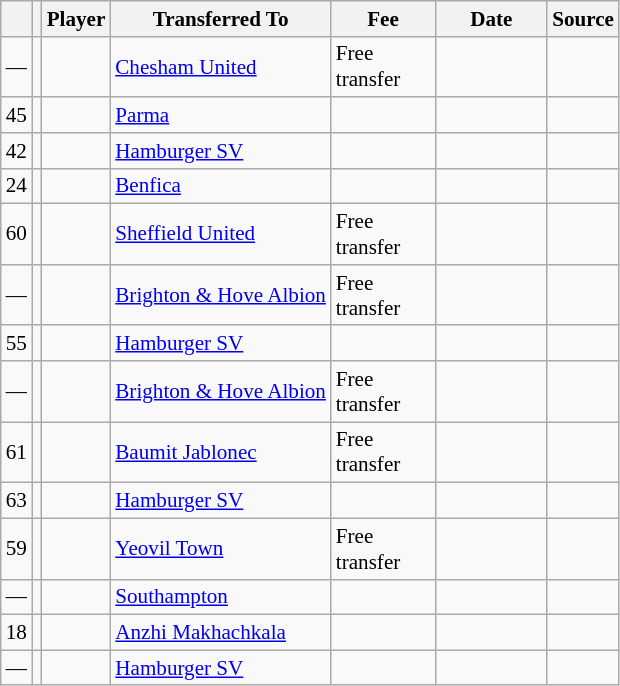<table class="wikitable plainrowheaders sortable" style="font-size:88%">
<tr>
<th></th>
<th></th>
<th><strong>Player</strong></th>
<th><strong>Transferred To</strong></th>
<th scope=col width=63><strong>Fee</strong></th>
<th scope=col width=68><strong>Date</strong></th>
<th><strong>Source</strong></th>
</tr>
<tr>
<td align=center>—</td>
<td align=center></td>
<td></td>
<td> <a href='#'>Chesham United</a></td>
<td>Free transfer</td>
<td></td>
<td></td>
</tr>
<tr>
<td align=center>45</td>
<td align=center></td>
<td></td>
<td> <a href='#'>Parma</a></td>
<td></td>
<td></td>
<td></td>
</tr>
<tr>
<td align=center>42</td>
<td align=center></td>
<td></td>
<td> <a href='#'>Hamburger SV</a></td>
<td></td>
<td></td>
<td></td>
</tr>
<tr>
<td align=center>24</td>
<td align=center></td>
<td></td>
<td> <a href='#'>Benfica</a></td>
<td></td>
<td></td>
<td></td>
</tr>
<tr>
<td align=center>60</td>
<td align=center></td>
<td></td>
<td> <a href='#'>Sheffield United</a></td>
<td>Free transfer</td>
<td></td>
<td></td>
</tr>
<tr>
<td align=center>—</td>
<td align=center></td>
<td></td>
<td> <a href='#'>Brighton & Hove Albion</a></td>
<td>Free transfer</td>
<td></td>
<td></td>
</tr>
<tr>
<td align=center>55</td>
<td align=center></td>
<td></td>
<td> <a href='#'>Hamburger SV</a></td>
<td></td>
<td></td>
<td></td>
</tr>
<tr>
<td align=center>—</td>
<td align=center></td>
<td></td>
<td> <a href='#'>Brighton & Hove Albion</a></td>
<td>Free transfer</td>
<td></td>
<td></td>
</tr>
<tr>
<td align=center>61</td>
<td align=center></td>
<td></td>
<td> <a href='#'>Baumit Jablonec</a></td>
<td>Free transfer</td>
<td></td>
<td></td>
</tr>
<tr>
<td align=center>63</td>
<td align=center></td>
<td></td>
<td> <a href='#'>Hamburger SV</a></td>
<td></td>
<td></td>
<td></td>
</tr>
<tr>
<td align=center>59</td>
<td align=center></td>
<td></td>
<td> <a href='#'>Yeovil Town</a></td>
<td>Free transfer</td>
<td></td>
<td></td>
</tr>
<tr>
<td align=center>—</td>
<td align=center></td>
<td></td>
<td> <a href='#'>Southampton</a></td>
<td></td>
<td></td>
<td></td>
</tr>
<tr>
<td align=center>18</td>
<td align=center></td>
<td></td>
<td> <a href='#'>Anzhi Makhachkala</a></td>
<td></td>
<td></td>
<td></td>
</tr>
<tr>
<td align=center>—</td>
<td align=center></td>
<td></td>
<td> <a href='#'>Hamburger SV</a></td>
<td></td>
<td></td>
<td></td>
</tr>
</table>
